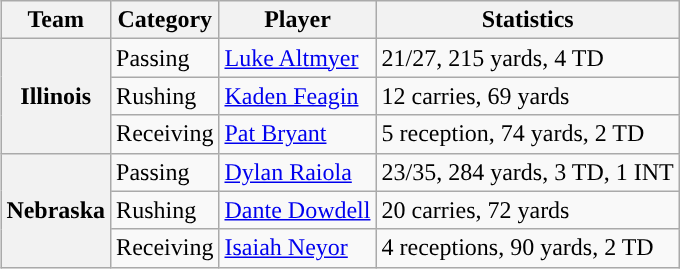<table class="wikitable" style="float:right">
<tr>
<th>Team</th>
<th>Category</th>
<th>Player</th>
<th>Statistics</th>
</tr>
<tr>
<th rowspan=3>Illinois</th>
<td>Passing</td>
<td><a href='#'>Luke Altmyer</a></td>
<td>21/27, 215 yards, 4 TD</td>
</tr>
<tr>
<td>Rushing</td>
<td><a href='#'>Kaden Feagin</a></td>
<td>12 carries, 69 yards</td>
</tr>
<tr>
<td>Receiving</td>
<td><a href='#'>Pat Bryant</a></td>
<td>5 reception, 74 yards, 2 TD</td>
</tr>
<tr>
<th rowspan=3>Nebraska</th>
<td>Passing</td>
<td><a href='#'>Dylan Raiola</a></td>
<td>23/35, 284 yards, 3 TD, 1 INT</td>
</tr>
<tr>
<td>Rushing</td>
<td><a href='#'>Dante Dowdell</a></td>
<td>20 carries, 72 yards</td>
</tr>
<tr>
<td>Receiving</td>
<td><a href='#'>Isaiah Neyor</a></td>
<td>4 receptions, 90 yards, 2 TD</td>
</tr>
</table>
